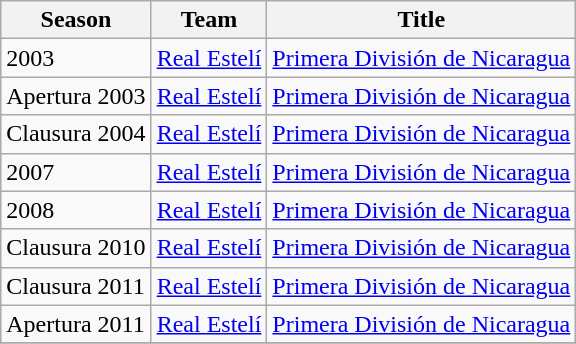<table class="wikitable">
<tr>
<th>Season</th>
<th>Team</th>
<th>Title</th>
</tr>
<tr>
<td>2003</td>
<td><a href='#'>Real Estelí</a></td>
<td><a href='#'>Primera División de Nicaragua</a></td>
</tr>
<tr>
<td>Apertura 2003</td>
<td><a href='#'>Real Estelí</a></td>
<td><a href='#'>Primera División de Nicaragua</a></td>
</tr>
<tr>
<td>Clausura 2004</td>
<td><a href='#'>Real Estelí</a></td>
<td><a href='#'>Primera División de Nicaragua</a></td>
</tr>
<tr>
<td>2007</td>
<td><a href='#'>Real Estelí</a></td>
<td><a href='#'>Primera División de Nicaragua</a></td>
</tr>
<tr>
<td>2008</td>
<td><a href='#'>Real Estelí</a></td>
<td><a href='#'>Primera División de Nicaragua</a></td>
</tr>
<tr>
<td>Clausura 2010</td>
<td><a href='#'>Real Estelí</a></td>
<td><a href='#'>Primera División de Nicaragua</a></td>
</tr>
<tr>
<td>Clausura 2011</td>
<td><a href='#'>Real Estelí</a></td>
<td><a href='#'>Primera División de Nicaragua</a></td>
</tr>
<tr>
<td>Apertura 2011</td>
<td><a href='#'>Real Estelí</a></td>
<td><a href='#'>Primera División de Nicaragua</a></td>
</tr>
<tr>
</tr>
</table>
